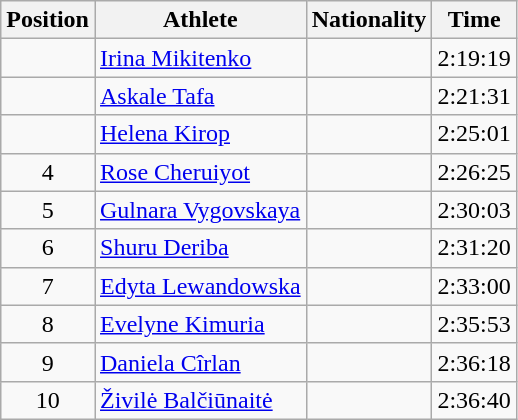<table class="wikitable sortable">
<tr>
<th>Position</th>
<th>Athlete</th>
<th>Nationality</th>
<th>Time</th>
</tr>
<tr>
<td style="text-align:center"></td>
<td><a href='#'>Irina Mikitenko</a></td>
<td></td>
<td>2:19:19 </td>
</tr>
<tr>
<td style="text-align:center"></td>
<td><a href='#'>Askale Tafa</a></td>
<td></td>
<td>2:21:31</td>
</tr>
<tr>
<td style="text-align:center"></td>
<td><a href='#'>Helena Kirop</a></td>
<td></td>
<td>2:25:01</td>
</tr>
<tr>
<td style="text-align:center">4</td>
<td><a href='#'>Rose Cheruiyot</a></td>
<td></td>
<td>2:26:25</td>
</tr>
<tr>
<td style="text-align:center">5</td>
<td><a href='#'>Gulnara Vygovskaya</a></td>
<td></td>
<td>2:30:03</td>
</tr>
<tr>
<td style="text-align:center">6</td>
<td><a href='#'>Shuru Deriba</a></td>
<td></td>
<td>2:31:20</td>
</tr>
<tr>
<td style="text-align:center">7</td>
<td><a href='#'>Edyta Lewandowska</a></td>
<td></td>
<td>2:33:00</td>
</tr>
<tr>
<td style="text-align:center">8</td>
<td><a href='#'>Evelyne Kimuria</a></td>
<td></td>
<td>2:35:53</td>
</tr>
<tr>
<td style="text-align:center">9</td>
<td><a href='#'>Daniela Cîrlan</a></td>
<td></td>
<td>2:36:18</td>
</tr>
<tr>
<td style="text-align:center">10</td>
<td><a href='#'>Živilė Balčiūnaitė</a></td>
<td></td>
<td>2:36:40</td>
</tr>
</table>
